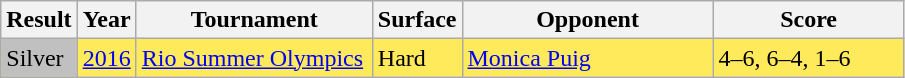<table class="sortable wikitable nowrap">
<tr>
<th>Result</th>
<th>Year</th>
<th width=150>Tournament</th>
<th>Surface</th>
<th width=160>Opponent</th>
<th class="unsortable" width=120>Score</th>
</tr>
<tr style="background:#FFEA5C;">
<td style="background:#c0c0c0;">Silver</td>
<td><a href='#'>2016</a></td>
<td><a href='#'>Rio Summer Olympics</a></td>
<td>Hard</td>
<td> <a href='#'>Monica Puig</a></td>
<td>4–6, 6–4, 1–6</td>
</tr>
</table>
